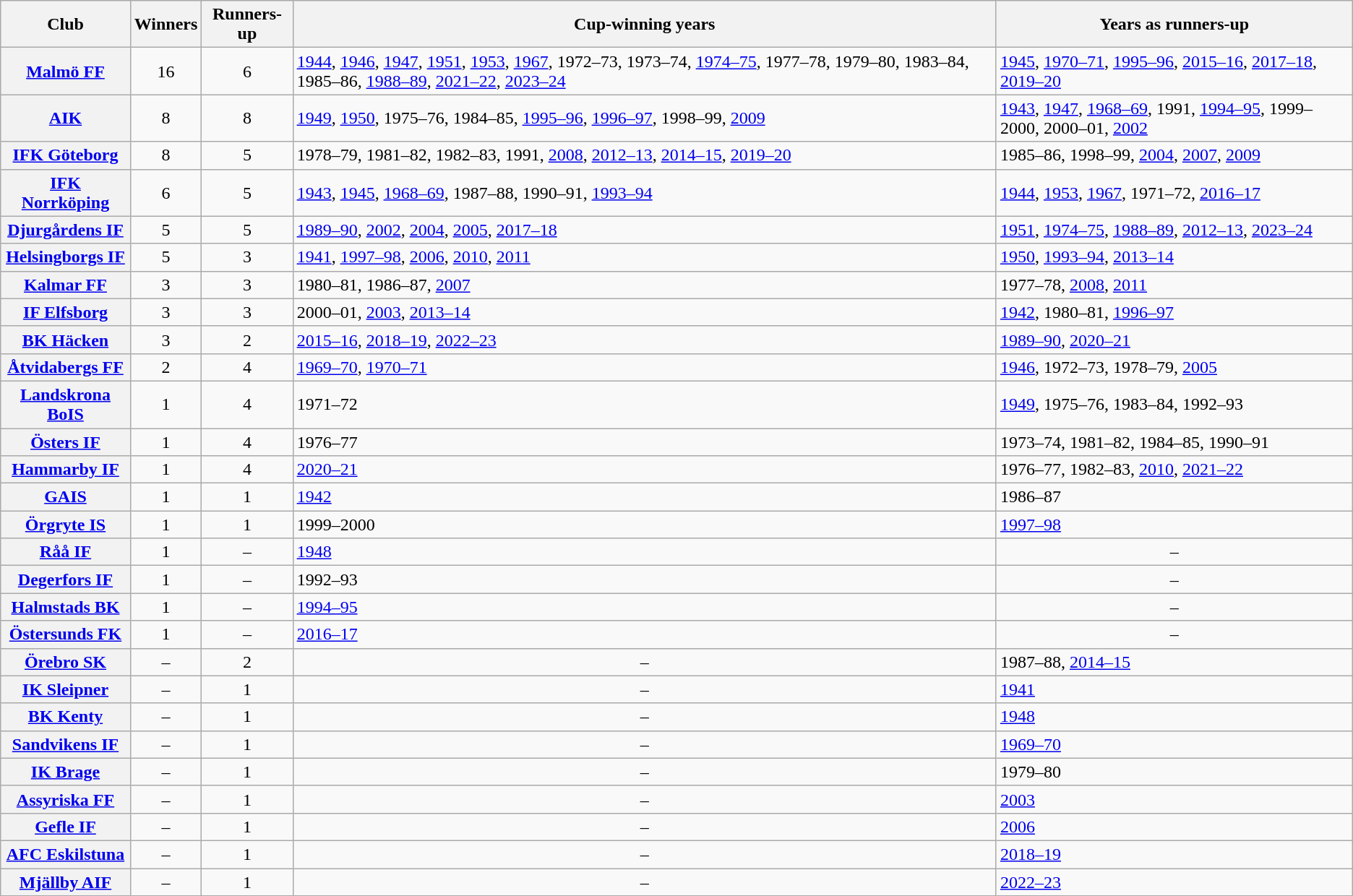<table class="wikitable sortable plainrowheaders">
<tr>
<th scope="col">Club</th>
<th scope="col">Winners</th>
<th scope="col">Runners-up</th>
<th scope="col">Cup-winning years</th>
<th scope="col">Years as runners-up</th>
</tr>
<tr>
<th scope="row"><a href='#'>Malmö FF</a></th>
<td align="center">16</td>
<td align="center">6</td>
<td><a href='#'>1944</a>, <a href='#'>1946</a>, <a href='#'>1947</a>, <a href='#'>1951</a>, <a href='#'>1953</a>, <a href='#'>1967</a>, 1972–73, 1973–74, <a href='#'>1974–75</a>, 1977–78, 1979–80, 1983–84, 1985–86, <a href='#'>1988–89</a>, <a href='#'>2021–22</a>, <a href='#'>2023–24</a></td>
<td><a href='#'>1945</a>, <a href='#'>1970–71</a>, <a href='#'>1995–96</a>, <a href='#'>2015–16</a>, <a href='#'>2017–18</a>, <a href='#'>2019–20</a></td>
</tr>
<tr>
<th scope="row"><a href='#'>AIK</a></th>
<td align="center">8</td>
<td align="center">8</td>
<td><a href='#'>1949</a>, <a href='#'>1950</a>, 1975–76, 1984–85, <a href='#'>1995–96</a>, <a href='#'>1996–97</a>, 1998–99, <a href='#'>2009</a></td>
<td><a href='#'>1943</a>, <a href='#'>1947</a>, <a href='#'>1968–69</a>, 1991, <a href='#'>1994–95</a>, 1999–2000, 2000–01, <a href='#'>2002</a></td>
</tr>
<tr>
<th scope="row"><a href='#'>IFK Göteborg</a></th>
<td align="center">8</td>
<td align="center">5</td>
<td>1978–79, 1981–82, 1982–83, 1991, <a href='#'>2008</a>, <a href='#'>2012–13</a>, <a href='#'>2014–15</a>, <a href='#'>2019–20</a></td>
<td>1985–86, 1998–99, <a href='#'>2004</a>, <a href='#'>2007</a>, <a href='#'>2009</a></td>
</tr>
<tr>
<th scope="row"><a href='#'>IFK Norrköping</a></th>
<td align="center">6</td>
<td align="center">5</td>
<td><a href='#'>1943</a>, <a href='#'>1945</a>, <a href='#'>1968–69</a>, 1987–88, 1990–91, <a href='#'>1993–94</a></td>
<td><a href='#'>1944</a>, <a href='#'>1953</a>, <a href='#'>1967</a>, 1971–72, <a href='#'>2016–17</a></td>
</tr>
<tr>
<th scope="row"><a href='#'>Djurgårdens IF</a></th>
<td align="center">5</td>
<td align="center">5</td>
<td><a href='#'>1989–90</a>, <a href='#'>2002</a>, <a href='#'>2004</a>, <a href='#'>2005</a>, <a href='#'>2017–18</a></td>
<td><a href='#'>1951</a>, <a href='#'>1974–75</a>, <a href='#'>1988–89</a>, <a href='#'>2012–13</a>, <a href='#'>2023–24</a></td>
</tr>
<tr>
<th scope="row"><a href='#'>Helsingborgs IF</a></th>
<td align="center">5</td>
<td align="center">3</td>
<td><a href='#'>1941</a>, <a href='#'>1997–98</a>, <a href='#'>2006</a>, <a href='#'>2010</a>, <a href='#'>2011</a></td>
<td><a href='#'>1950</a>, <a href='#'>1993–94</a>, <a href='#'>2013–14</a></td>
</tr>
<tr>
<th scope="row"><a href='#'>Kalmar FF</a></th>
<td align="center">3</td>
<td align="center">3</td>
<td>1980–81, 1986–87, <a href='#'>2007</a></td>
<td>1977–78, <a href='#'>2008</a>, <a href='#'>2011</a></td>
</tr>
<tr>
<th scope="row"><a href='#'>IF Elfsborg</a></th>
<td align="center">3</td>
<td align="center">3</td>
<td>2000–01, <a href='#'>2003</a>, <a href='#'>2013–14</a></td>
<td><a href='#'>1942</a>, 1980–81, <a href='#'>1996–97</a></td>
</tr>
<tr>
<th scope="row"><a href='#'>BK Häcken</a></th>
<td align="center">3</td>
<td align="center">2</td>
<td><a href='#'>2015–16</a>, <a href='#'>2018–19</a>, <a href='#'>2022–23</a></td>
<td><a href='#'>1989–90</a>, <a href='#'>2020–21</a></td>
</tr>
<tr>
<th scope="row"><a href='#'>Åtvidabergs FF</a></th>
<td align="center">2</td>
<td align="center">4</td>
<td><a href='#'>1969–70</a>, <a href='#'>1970–71</a></td>
<td><a href='#'>1946</a>, 1972–73, 1978–79, <a href='#'>2005</a></td>
</tr>
<tr>
<th scope="row"><a href='#'>Landskrona BoIS</a></th>
<td align="center">1</td>
<td align="center">4</td>
<td>1971–72</td>
<td><a href='#'>1949</a>, 1975–76, 1983–84, 1992–93</td>
</tr>
<tr>
<th scope="row"><a href='#'>Östers IF</a></th>
<td align="center">1</td>
<td align="center">4</td>
<td>1976–77</td>
<td>1973–74, 1981–82, 1984–85, 1990–91</td>
</tr>
<tr>
<th scope="row"><a href='#'>Hammarby IF</a></th>
<td align="center">1</td>
<td align="center">4</td>
<td><a href='#'>2020–21</a></td>
<td>1976–77, 1982–83, <a href='#'>2010</a>, <a href='#'>2021–22</a></td>
</tr>
<tr>
<th scope="row"><a href='#'>GAIS</a></th>
<td align="center">1</td>
<td align="center">1</td>
<td><a href='#'>1942</a></td>
<td>1986–87</td>
</tr>
<tr>
<th scope="row"><a href='#'>Örgryte IS</a></th>
<td align="center">1</td>
<td align="center">1</td>
<td>1999–2000</td>
<td><a href='#'>1997–98</a></td>
</tr>
<tr>
<th scope="row"><a href='#'>Råå IF</a></th>
<td align="center">1</td>
<td align="center">–</td>
<td><a href='#'>1948</a></td>
<td align="center">–</td>
</tr>
<tr>
<th scope="row"><a href='#'>Degerfors IF</a></th>
<td align="center">1</td>
<td align="center">–</td>
<td>1992–93</td>
<td align="center">–</td>
</tr>
<tr>
<th scope="row"><a href='#'>Halmstads BK</a></th>
<td align="center">1</td>
<td align="center">–</td>
<td><a href='#'>1994–95</a></td>
<td align="center">–</td>
</tr>
<tr>
<th scope="row"><a href='#'>Östersunds FK</a></th>
<td align="center">1</td>
<td align="center">–</td>
<td><a href='#'>2016–17</a></td>
<td align="center">–</td>
</tr>
<tr>
<th scope="row"><a href='#'>Örebro SK</a></th>
<td align="center">–</td>
<td align="center">2</td>
<td align="center">–</td>
<td>1987–88, <a href='#'>2014–15</a></td>
</tr>
<tr>
<th scope="row"><a href='#'>IK Sleipner</a></th>
<td align="center">–</td>
<td align="center">1</td>
<td align="center">–</td>
<td><a href='#'>1941</a></td>
</tr>
<tr>
<th scope="row"><a href='#'>BK Kenty</a></th>
<td align="center">–</td>
<td align="center">1</td>
<td align="center">–</td>
<td><a href='#'>1948</a></td>
</tr>
<tr>
<th scope="row"><a href='#'>Sandvikens IF</a></th>
<td align="center">–</td>
<td align="center">1</td>
<td align="center">–</td>
<td><a href='#'>1969–70</a></td>
</tr>
<tr>
<th scope="row"><a href='#'>IK Brage</a></th>
<td align="center">–</td>
<td align="center">1</td>
<td align="center">–</td>
<td>1979–80</td>
</tr>
<tr>
<th scope="row"><a href='#'>Assyriska FF</a></th>
<td align="center">–</td>
<td align="center">1</td>
<td align="center">–</td>
<td><a href='#'>2003</a></td>
</tr>
<tr>
<th scope="row"><a href='#'>Gefle IF</a></th>
<td align="center">–</td>
<td align="center">1</td>
<td align="center">–</td>
<td><a href='#'>2006</a></td>
</tr>
<tr>
<th scope="row"><a href='#'>AFC Eskilstuna</a></th>
<td align="center">–</td>
<td align="center">1</td>
<td align="center">–</td>
<td><a href='#'>2018–19</a></td>
</tr>
<tr>
<th scope="row"><a href='#'>Mjällby AIF</a></th>
<td align="center">–</td>
<td align="center">1</td>
<td align="center">–</td>
<td><a href='#'>2022–23</a></td>
</tr>
</table>
